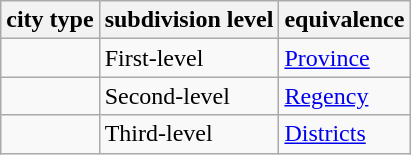<table class="wikitable floatright">
<tr>
<th>city type</th>
<th>subdivision level</th>
<th>equivalence</th>
</tr>
<tr>
<td></td>
<td>First-level</td>
<td><a href='#'>Province</a></td>
</tr>
<tr>
<td></td>
<td>Second-level</td>
<td><a href='#'>Regency</a></td>
</tr>
<tr>
<td></td>
<td>Third-level</td>
<td><a href='#'>Districts</a></td>
</tr>
</table>
